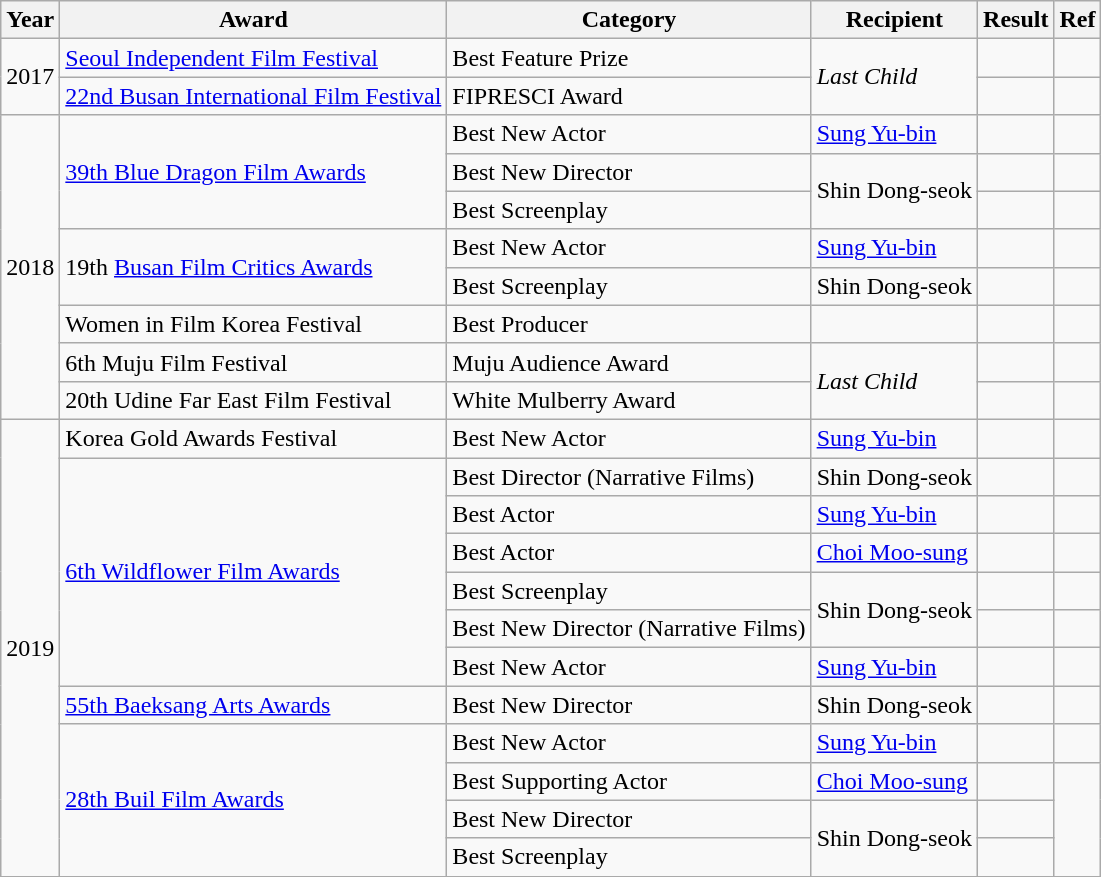<table class="wikitable">
<tr>
<th>Year</th>
<th>Award</th>
<th>Category</th>
<th>Recipient</th>
<th>Result</th>
<th>Ref</th>
</tr>
<tr>
<td rowspan=2>2017</td>
<td><a href='#'>Seoul Independent Film Festival</a></td>
<td>Best Feature Prize</td>
<td rowspan=2><em>Last Child</em></td>
<td></td>
<td></td>
</tr>
<tr>
<td><a href='#'>22nd Busan International Film Festival</a></td>
<td>FIPRESCI Award</td>
<td></td>
<td></td>
</tr>
<tr>
<td rowspan=8>2018</td>
<td rowspan=3><a href='#'>39th Blue Dragon Film Awards</a></td>
<td>Best New Actor</td>
<td><a href='#'>Sung Yu-bin</a></td>
<td></td>
<td></td>
</tr>
<tr>
<td>Best New Director</td>
<td rowspan=2>Shin Dong-seok</td>
<td></td>
<td></td>
</tr>
<tr>
<td>Best Screenplay</td>
<td></td>
<td></td>
</tr>
<tr>
<td rowspan=2>19th <a href='#'>Busan Film Critics Awards</a></td>
<td>Best New Actor</td>
<td><a href='#'>Sung Yu-bin</a></td>
<td></td>
<td></td>
</tr>
<tr>
<td>Best Screenplay</td>
<td>Shin Dong-seok</td>
<td></td>
<td></td>
</tr>
<tr>
<td>Women in Film Korea Festival</td>
<td>Best Producer</td>
<td></td>
<td></td>
<td></td>
</tr>
<tr>
<td>6th Muju Film Festival</td>
<td>Muju Audience Award</td>
<td rowspan=2><em>Last Child</em></td>
<td></td>
<td></td>
</tr>
<tr>
<td>20th Udine Far East Film Festival</td>
<td>White Mulberry Award</td>
<td></td>
<td></td>
</tr>
<tr>
<td rowspan=12>2019</td>
<td>Korea Gold Awards Festival</td>
<td>Best New Actor</td>
<td><a href='#'>Sung Yu-bin</a></td>
<td></td>
<td></td>
</tr>
<tr>
<td rowspan=6><a href='#'>6th Wildflower Film Awards</a></td>
<td>Best Director (Narrative Films)</td>
<td>Shin Dong-seok</td>
<td></td>
<td></td>
</tr>
<tr>
<td>Best Actor</td>
<td><a href='#'>Sung Yu-bin</a></td>
<td></td>
<td></td>
</tr>
<tr>
<td>Best Actor</td>
<td><a href='#'>Choi Moo-sung</a></td>
<td></td>
<td></td>
</tr>
<tr>
<td>Best Screenplay</td>
<td rowspan=2>Shin Dong-seok</td>
<td></td>
<td></td>
</tr>
<tr>
<td>Best New Director (Narrative Films)</td>
<td></td>
<td></td>
</tr>
<tr>
<td>Best New Actor</td>
<td><a href='#'>Sung Yu-bin</a></td>
<td></td>
<td></td>
</tr>
<tr>
<td><a href='#'>55th Baeksang Arts Awards</a></td>
<td>Best New Director</td>
<td>Shin Dong-seok</td>
<td></td>
<td></td>
</tr>
<tr>
<td rowspan=4><a href='#'>28th Buil Film Awards</a></td>
<td>Best New Actor</td>
<td><a href='#'>Sung Yu-bin</a></td>
<td></td>
<td></td>
</tr>
<tr>
<td>Best Supporting Actor</td>
<td><a href='#'>Choi Moo-sung</a></td>
<td></td>
<td rowspan="3"></td>
</tr>
<tr>
<td>Best New Director</td>
<td rowspan=2>Shin Dong-seok</td>
<td></td>
</tr>
<tr>
<td>Best Screenplay</td>
<td></td>
</tr>
</table>
